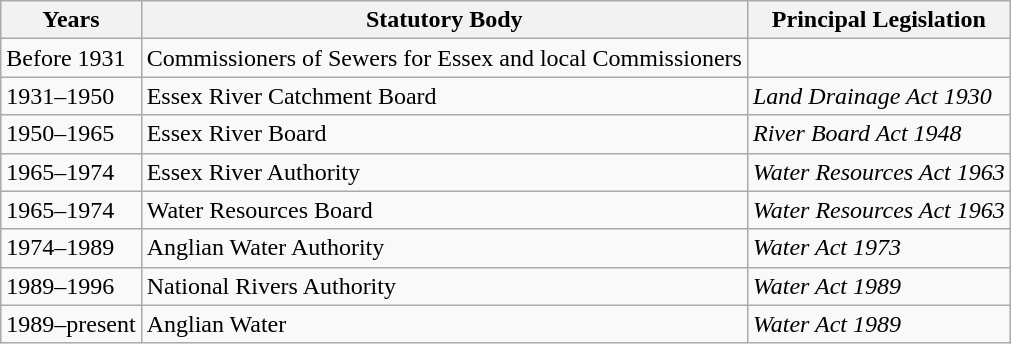<table class="wikitable">
<tr>
<th>Years</th>
<th>Statutory Body</th>
<th>Principal Legislation</th>
</tr>
<tr>
<td>Before 1931</td>
<td>Commissioners of Sewers for Essex and local Commissioners</td>
<td></td>
</tr>
<tr>
<td>1931–1950</td>
<td>Essex River Catchment Board</td>
<td><em>Land Drainage Act 1930</em></td>
</tr>
<tr>
<td>1950–1965</td>
<td>Essex River Board</td>
<td><em>River Board Act 1948</em></td>
</tr>
<tr>
<td>1965–1974</td>
<td>Essex River Authority</td>
<td><em>Water Resources Act 1963</em></td>
</tr>
<tr>
<td>1965–1974</td>
<td>Water Resources Board</td>
<td><em>Water Resources Act 1963</em></td>
</tr>
<tr>
<td>1974–1989</td>
<td>Anglian Water Authority</td>
<td><em>Water Act 1973</em></td>
</tr>
<tr>
<td>1989–1996</td>
<td>National Rivers Authority</td>
<td><em>Water Act 1989</em></td>
</tr>
<tr>
<td>1989–present</td>
<td>Anglian Water</td>
<td><em>Water Act 1989</em></td>
</tr>
</table>
